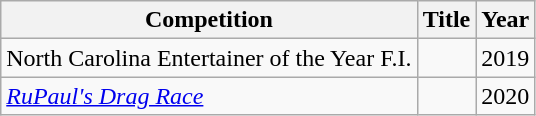<table class="wikitable">
<tr>
<th>Competition</th>
<th>Title</th>
<th>Year</th>
</tr>
<tr>
<td>North Carolina Entertainer of the Year F.I.</td>
<td></td>
<td>2019</td>
</tr>
<tr>
<td><em><a href='#'>RuPaul's Drag Race</a></em></td>
<td></td>
<td>2020</td>
</tr>
</table>
